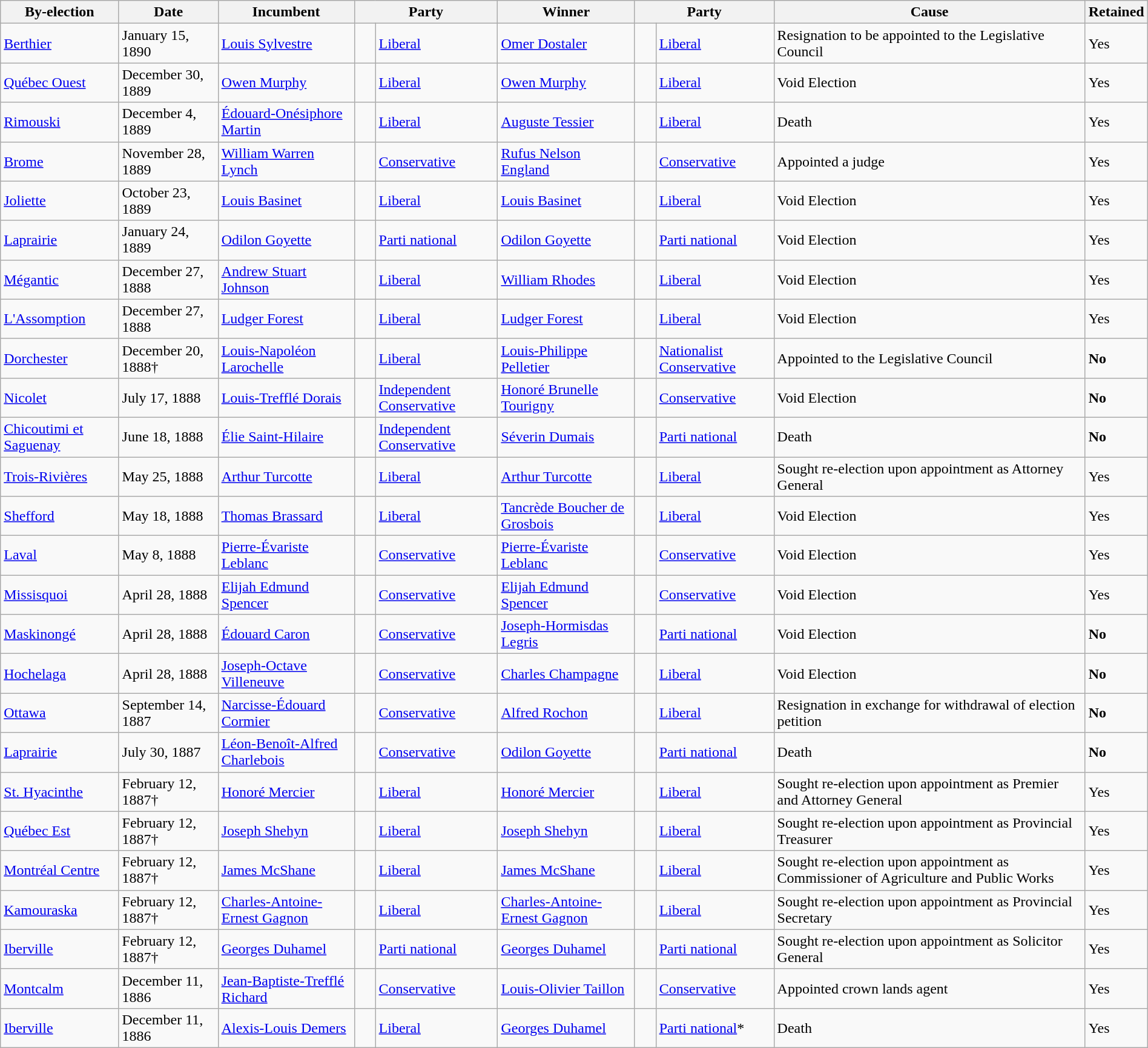<table class=wikitable style="width:100%">
<tr>
<th>By-election</th>
<th>Date</th>
<th>Incumbent</th>
<th colspan=2>Party</th>
<th>Winner</th>
<th colspan=2>Party</th>
<th>Cause</th>
<th>Retained</th>
</tr>
<tr>
<td><a href='#'>Berthier</a></td>
<td>January 15, 1890</td>
<td><a href='#'>Louis Sylvestre</a></td>
<td>    </td>
<td><a href='#'>Liberal</a></td>
<td><a href='#'>Omer Dostaler</a></td>
<td>    </td>
<td><a href='#'>Liberal</a></td>
<td>Resignation to be appointed to the Legislative Council</td>
<td>Yes</td>
</tr>
<tr>
<td><a href='#'>Québec Ouest</a></td>
<td>December 30, 1889</td>
<td><a href='#'>Owen Murphy</a></td>
<td>    </td>
<td><a href='#'>Liberal</a></td>
<td><a href='#'>Owen Murphy</a></td>
<td>    </td>
<td><a href='#'>Liberal</a></td>
<td>Void Election</td>
<td>Yes</td>
</tr>
<tr>
<td><a href='#'>Rimouski</a></td>
<td>December 4, 1889</td>
<td><a href='#'>Édouard-Onésiphore Martin</a></td>
<td>    </td>
<td><a href='#'>Liberal</a></td>
<td><a href='#'>Auguste Tessier</a></td>
<td>    </td>
<td><a href='#'>Liberal</a></td>
<td>Death</td>
<td>Yes</td>
</tr>
<tr>
<td><a href='#'>Brome</a></td>
<td>November 28, 1889</td>
<td><a href='#'>William Warren Lynch</a></td>
<td>    </td>
<td><a href='#'>Conservative</a></td>
<td><a href='#'>Rufus Nelson England</a></td>
<td>    </td>
<td><a href='#'>Conservative</a></td>
<td>Appointed a judge</td>
<td>Yes</td>
</tr>
<tr>
<td><a href='#'>Joliette</a></td>
<td>October 23, 1889</td>
<td><a href='#'>Louis Basinet</a></td>
<td>    </td>
<td><a href='#'>Liberal</a></td>
<td><a href='#'>Louis Basinet</a></td>
<td>    </td>
<td><a href='#'>Liberal</a></td>
<td>Void Election</td>
<td>Yes</td>
</tr>
<tr>
<td><a href='#'>Laprairie</a></td>
<td>January 24, 1889</td>
<td><a href='#'>Odilon Goyette</a></td>
<td></td>
<td><a href='#'>Parti national</a></td>
<td><a href='#'>Odilon Goyette</a></td>
<td></td>
<td><a href='#'>Parti national</a></td>
<td>Void Election</td>
<td>Yes</td>
</tr>
<tr>
<td><a href='#'>Mégantic</a></td>
<td>December 27, 1888</td>
<td><a href='#'>Andrew Stuart Johnson</a></td>
<td>    </td>
<td><a href='#'>Liberal</a></td>
<td><a href='#'>William Rhodes</a></td>
<td>    </td>
<td><a href='#'>Liberal</a></td>
<td>Void Election</td>
<td>Yes</td>
</tr>
<tr>
<td><a href='#'>L'Assomption</a></td>
<td>December 27, 1888</td>
<td><a href='#'>Ludger Forest</a></td>
<td>    </td>
<td><a href='#'>Liberal</a></td>
<td><a href='#'>Ludger Forest</a></td>
<td>    </td>
<td><a href='#'>Liberal</a></td>
<td>Void Election</td>
<td>Yes</td>
</tr>
<tr>
<td><a href='#'>Dorchester</a></td>
<td>December 20, 1888†</td>
<td><a href='#'>Louis-Napoléon Larochelle</a></td>
<td>    </td>
<td><a href='#'>Liberal</a></td>
<td><a href='#'>Louis-Philippe Pelletier</a></td>
<td>    </td>
<td><a href='#'>Nationalist Conservative</a></td>
<td>Appointed to the Legislative Council</td>
<td><strong>No</strong></td>
</tr>
<tr>
<td><a href='#'>Nicolet</a></td>
<td>July 17, 1888</td>
<td><a href='#'>Louis-Trefflé Dorais</a></td>
<td>    </td>
<td><a href='#'>Independent Conservative</a></td>
<td><a href='#'>Honoré Brunelle Tourigny</a></td>
<td>    </td>
<td><a href='#'>Conservative</a></td>
<td>Void Election</td>
<td><strong>No</strong></td>
</tr>
<tr>
<td><a href='#'>Chicoutimi et Saguenay</a></td>
<td>June 18, 1888</td>
<td><a href='#'>Élie Saint-Hilaire</a></td>
<td>    </td>
<td><a href='#'>Independent Conservative</a></td>
<td><a href='#'>Séverin Dumais</a></td>
<td></td>
<td><a href='#'>Parti national</a></td>
<td>Death</td>
<td><strong>No</strong></td>
</tr>
<tr>
<td><a href='#'>Trois-Rivières</a></td>
<td>May 25, 1888</td>
<td><a href='#'>Arthur Turcotte</a></td>
<td>    </td>
<td><a href='#'>Liberal</a></td>
<td><a href='#'>Arthur Turcotte</a></td>
<td>    </td>
<td><a href='#'>Liberal</a></td>
<td>Sought re-election upon appointment as Attorney General</td>
<td>Yes</td>
</tr>
<tr>
<td><a href='#'>Shefford</a></td>
<td>May 18, 1888</td>
<td><a href='#'>Thomas Brassard</a></td>
<td>    </td>
<td><a href='#'>Liberal</a></td>
<td><a href='#'>Tancrède Boucher de Grosbois</a></td>
<td>    </td>
<td><a href='#'>Liberal</a></td>
<td>Void Election</td>
<td>Yes</td>
</tr>
<tr>
<td><a href='#'>Laval</a></td>
<td>May 8, 1888</td>
<td><a href='#'>Pierre-Évariste Leblanc</a></td>
<td>    </td>
<td><a href='#'>Conservative</a></td>
<td><a href='#'>Pierre-Évariste Leblanc</a></td>
<td>    </td>
<td><a href='#'>Conservative</a></td>
<td>Void Election</td>
<td>Yes</td>
</tr>
<tr>
<td><a href='#'>Missisquoi</a></td>
<td>April 28, 1888</td>
<td><a href='#'>Elijah Edmund Spencer</a></td>
<td>    </td>
<td><a href='#'>Conservative</a></td>
<td><a href='#'>Elijah Edmund Spencer</a></td>
<td>    </td>
<td><a href='#'>Conservative</a></td>
<td>Void Election</td>
<td>Yes</td>
</tr>
<tr>
<td><a href='#'>Maskinongé</a></td>
<td>April 28, 1888</td>
<td><a href='#'>Édouard Caron</a></td>
<td>    </td>
<td><a href='#'>Conservative</a></td>
<td><a href='#'>Joseph-Hormisdas Legris</a></td>
<td></td>
<td><a href='#'>Parti national</a></td>
<td>Void Election</td>
<td><strong>No</strong></td>
</tr>
<tr>
<td><a href='#'>Hochelaga</a></td>
<td>April 28, 1888</td>
<td><a href='#'>Joseph-Octave Villeneuve</a></td>
<td>    </td>
<td><a href='#'>Conservative</a></td>
<td><a href='#'>Charles Champagne</a></td>
<td>    </td>
<td><a href='#'>Liberal</a></td>
<td>Void Election</td>
<td><strong>No</strong></td>
</tr>
<tr>
<td><a href='#'>Ottawa</a></td>
<td>September 14, 1887</td>
<td><a href='#'>Narcisse-Édouard Cormier</a></td>
<td>    </td>
<td><a href='#'>Conservative</a></td>
<td><a href='#'>Alfred Rochon</a></td>
<td>    </td>
<td><a href='#'>Liberal</a></td>
<td>Resignation in exchange for withdrawal of election petition</td>
<td><strong>No</strong></td>
</tr>
<tr>
<td><a href='#'>Laprairie</a></td>
<td>July 30, 1887</td>
<td><a href='#'>Léon-Benoît-Alfred Charlebois</a></td>
<td>    </td>
<td><a href='#'>Conservative</a></td>
<td><a href='#'>Odilon Goyette</a></td>
<td></td>
<td><a href='#'>Parti national</a></td>
<td>Death</td>
<td><strong>No</strong></td>
</tr>
<tr>
<td><a href='#'>St. Hyacinthe</a></td>
<td>February 12, 1887†</td>
<td><a href='#'>Honoré Mercier</a></td>
<td>    </td>
<td><a href='#'>Liberal</a></td>
<td><a href='#'>Honoré Mercier</a></td>
<td>    </td>
<td><a href='#'>Liberal</a></td>
<td>Sought re-election upon appointment as Premier and Attorney General</td>
<td>Yes</td>
</tr>
<tr>
<td><a href='#'>Québec Est</a></td>
<td>February 12, 1887†</td>
<td><a href='#'>Joseph Shehyn</a></td>
<td>    </td>
<td><a href='#'>Liberal</a></td>
<td><a href='#'>Joseph Shehyn</a></td>
<td>    </td>
<td><a href='#'>Liberal</a></td>
<td>Sought re-election upon appointment as Provincial Treasurer</td>
<td>Yes</td>
</tr>
<tr>
<td><a href='#'>Montréal Centre</a></td>
<td>February 12, 1887†</td>
<td><a href='#'>James McShane</a></td>
<td>    </td>
<td><a href='#'>Liberal</a></td>
<td><a href='#'>James McShane</a></td>
<td>    </td>
<td><a href='#'>Liberal</a></td>
<td>Sought re-election upon appointment as Commissioner of Agriculture and Public Works</td>
<td>Yes</td>
</tr>
<tr>
<td><a href='#'>Kamouraska</a></td>
<td>February 12, 1887†</td>
<td><a href='#'>Charles-Antoine-Ernest Gagnon</a></td>
<td>    </td>
<td><a href='#'>Liberal</a></td>
<td><a href='#'>Charles-Antoine-Ernest Gagnon</a></td>
<td>    </td>
<td><a href='#'>Liberal</a></td>
<td>Sought re-election upon appointment as Provincial Secretary</td>
<td>Yes</td>
</tr>
<tr>
<td><a href='#'>Iberville</a></td>
<td>February 12, 1887†</td>
<td><a href='#'>Georges Duhamel</a></td>
<td></td>
<td><a href='#'>Parti national</a></td>
<td><a href='#'>Georges Duhamel</a></td>
<td></td>
<td><a href='#'>Parti national</a></td>
<td>Sought re-election upon appointment as Solicitor General</td>
<td>Yes</td>
</tr>
<tr>
<td><a href='#'>Montcalm</a></td>
<td>December 11, 1886</td>
<td><a href='#'>Jean-Baptiste-Trefflé Richard</a></td>
<td>    </td>
<td><a href='#'>Conservative</a></td>
<td><a href='#'>Louis-Olivier Taillon</a></td>
<td>    </td>
<td><a href='#'>Conservative</a></td>
<td>Appointed crown lands agent</td>
<td>Yes</td>
</tr>
<tr>
<td><a href='#'>Iberville</a></td>
<td>December 11, 1886</td>
<td><a href='#'>Alexis-Louis Demers</a></td>
<td>    </td>
<td><a href='#'>Liberal</a></td>
<td><a href='#'>Georges Duhamel</a></td>
<td></td>
<td><a href='#'>Parti national</a>*</td>
<td>Death</td>
<td>Yes</td>
</tr>
</table>
